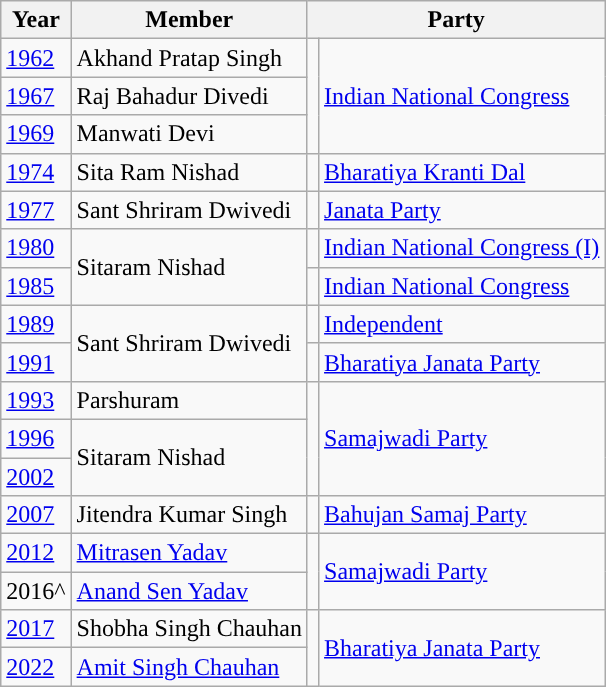<table class="wikitable">
<tr>
<th>Year</th>
<th>Member</th>
<th colspan="2">Party</th>
</tr>
<tr>
<td><a href='#'>1962</a></td>
<td>Akhand Pratap Singh</td>
<td rowspan="3" style="background-color: "></td>
<td rowspan="3"><a href='#'>Indian National Congress</a></td>
</tr>
<tr>
<td><a href='#'>1967</a></td>
<td>Raj Bahadur Divedi</td>
</tr>
<tr>
<td><a href='#'>1969</a></td>
<td>Manwati Devi</td>
</tr>
<tr>
<td><a href='#'>1974</a></td>
<td>Sita Ram Nishad</td>
<td style="background-color: "></td>
<td><a href='#'>Bharatiya Kranti Dal</a></td>
</tr>
<tr>
<td><a href='#'>1977</a></td>
<td>Sant Shriram Dwivedi</td>
<td style="background-color: "></td>
<td><a href='#'>Janata Party</a></td>
</tr>
<tr>
<td><a href='#'>1980</a></td>
<td rowspan="2">Sitaram Nishad</td>
<td style="background-color: "></td>
<td><a href='#'>Indian National Congress (I)</a></td>
</tr>
<tr>
<td><a href='#'>1985</a></td>
<td style="background-color: "></td>
<td><a href='#'>Indian National Congress</a></td>
</tr>
<tr>
<td><a href='#'>1989</a></td>
<td rowspan="2">Sant Shriram Dwivedi</td>
<td style="background-color: "></td>
<td><a href='#'>Independent</a></td>
</tr>
<tr>
<td><a href='#'>1991</a></td>
<td style="background-color: "></td>
<td><a href='#'>Bharatiya Janata Party</a></td>
</tr>
<tr>
<td><a href='#'>1993</a></td>
<td>Parshuram</td>
<td rowspan="3" style="background-color: "></td>
<td rowspan="3"><a href='#'>Samajwadi Party</a></td>
</tr>
<tr>
<td><a href='#'>1996</a></td>
<td rowspan="2">Sitaram Nishad</td>
</tr>
<tr>
<td><a href='#'>2002</a></td>
</tr>
<tr>
<td><a href='#'>2007</a></td>
<td>Jitendra Kumar Singh</td>
<td style="background-color: "></td>
<td><a href='#'>Bahujan Samaj Party</a></td>
</tr>
<tr>
<td><a href='#'>2012</a></td>
<td><a href='#'>Mitrasen Yadav</a></td>
<td rowspan="2" style="background-color: "></td>
<td rowspan="2"><a href='#'>Samajwadi Party</a></td>
</tr>
<tr>
<td>2016^</td>
<td><a href='#'>Anand Sen Yadav</a></td>
</tr>
<tr>
<td><a href='#'>2017</a></td>
<td>Shobha Singh Chauhan</td>
<td rowspan="2" style="background-color: "></td>
<td rowspan="2"><a href='#'>Bharatiya Janata Party</a></td>
</tr>
<tr>
<td><a href='#'>2022</a></td>
<td><a href='#'>Amit Singh Chauhan</a></td>
</tr>
</table>
